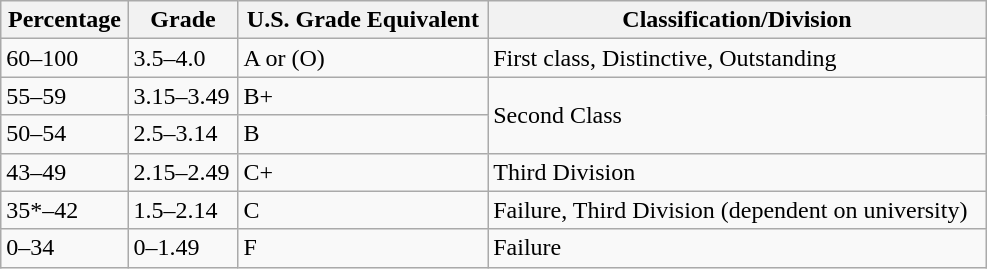<table class="wikitable" style="width:658px;">
<tr>
<th>Percentage</th>
<th>Grade</th>
<th>U.S. Grade Equivalent</th>
<th>Classification/Division</th>
</tr>
<tr>
<td>60–100</td>
<td>3.5–4.0</td>
<td>A or (O)</td>
<td>First class,  Distinctive, Outstanding</td>
</tr>
<tr>
<td>55–59</td>
<td>3.15–3.49</td>
<td>B+</td>
<td rowspan="2">Second Class</td>
</tr>
<tr>
<td>50–54</td>
<td>2.5–3.14</td>
<td>B</td>
</tr>
<tr>
<td>43–49</td>
<td>2.15–2.49</td>
<td>C+</td>
<td>Third Division</td>
</tr>
<tr>
<td>35*–42</td>
<td>1.5–2.14</td>
<td>C</td>
<td>Failure, Third Division (dependent on university)</td>
</tr>
<tr>
<td>0–34</td>
<td>0–1.49</td>
<td>F</td>
<td>Failure</td>
</tr>
</table>
